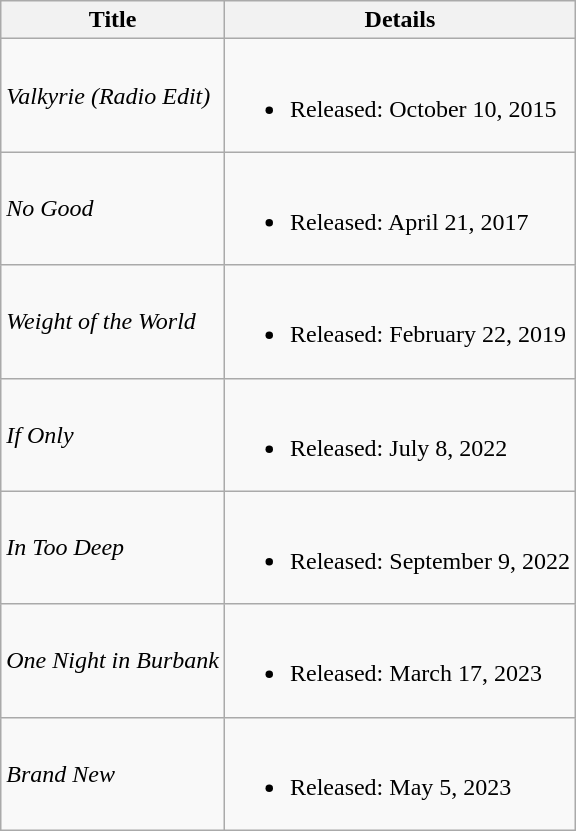<table class="wikitable">
<tr>
<th>Title</th>
<th>Details</th>
</tr>
<tr>
<td><em>Valkyrie (Radio Edit)</em></td>
<td><br><ul><li>Released: October 10, 2015</li></ul></td>
</tr>
<tr>
<td><em>No Good</em></td>
<td><br><ul><li>Released: April 21, 2017</li></ul></td>
</tr>
<tr>
<td><em>Weight of the World</em></td>
<td><br><ul><li>Released: February 22, 2019</li></ul></td>
</tr>
<tr>
<td><em>If Only</em></td>
<td><br><ul><li>Released: July 8, 2022</li></ul></td>
</tr>
<tr>
<td><em>In Too Deep</em></td>
<td><br><ul><li>Released: September 9, 2022</li></ul></td>
</tr>
<tr>
<td><em>One Night in Burbank</em></td>
<td><br><ul><li>Released: March 17, 2023</li></ul></td>
</tr>
<tr>
<td><em>Brand New</em></td>
<td><br><ul><li>Released: May 5, 2023</li></ul></td>
</tr>
</table>
